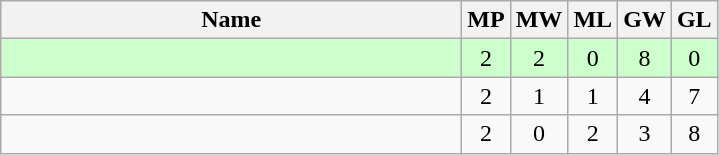<table class=wikitable style="text-align:center">
<tr>
<th width=300>Name</th>
<th width=20>MP</th>
<th width=20>MW</th>
<th width=20>ML</th>
<th width=20>GW</th>
<th width=20>GL</th>
</tr>
<tr style="background-color:#ccffcc;">
<td style="text-align:left;"><strong></strong></td>
<td>2</td>
<td>2</td>
<td>0</td>
<td>8</td>
<td>0</td>
</tr>
<tr>
<td style="text-align:left;"></td>
<td>2</td>
<td>1</td>
<td>1</td>
<td>4</td>
<td>7</td>
</tr>
<tr>
<td style="text-align:left;"></td>
<td>2</td>
<td>0</td>
<td>2</td>
<td>3</td>
<td>8</td>
</tr>
</table>
